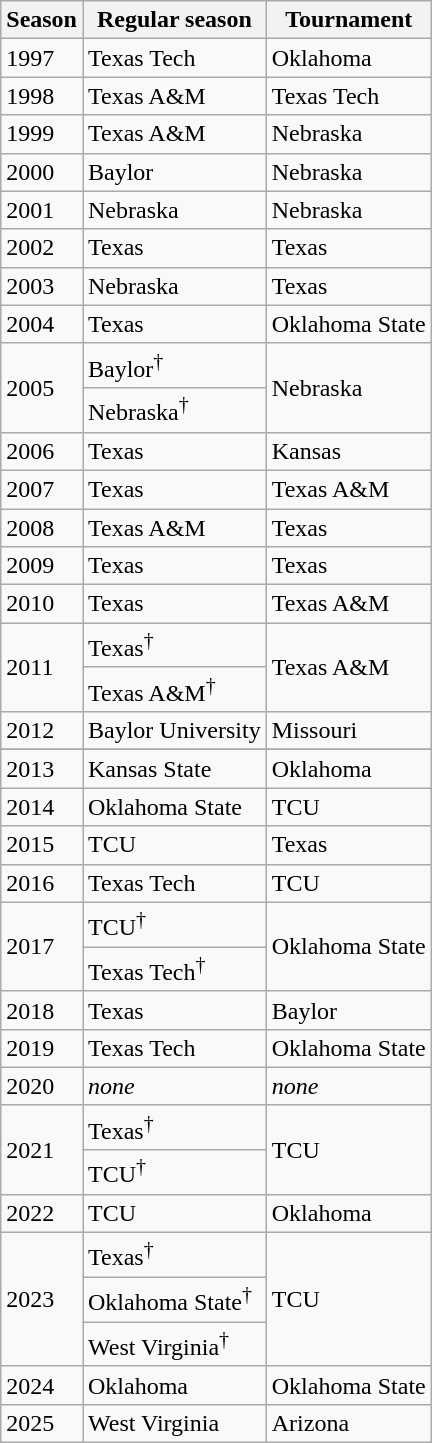<table class="wikitable sortable">
<tr>
<th>Season</th>
<th>Regular season</th>
<th>Tournament</th>
</tr>
<tr>
<td>1997</td>
<td>Texas Tech</td>
<td>Oklahoma</td>
</tr>
<tr>
<td>1998</td>
<td>Texas A&M</td>
<td>Texas Tech</td>
</tr>
<tr>
<td>1999</td>
<td>Texas A&M</td>
<td>Nebraska</td>
</tr>
<tr>
<td>2000</td>
<td>Baylor</td>
<td>Nebraska</td>
</tr>
<tr>
<td>2001</td>
<td>Nebraska</td>
<td>Nebraska</td>
</tr>
<tr>
<td>2002</td>
<td>Texas</td>
<td>Texas</td>
</tr>
<tr>
<td>2003</td>
<td>Nebraska</td>
<td>Texas</td>
</tr>
<tr>
<td>2004</td>
<td>Texas</td>
<td>Oklahoma State</td>
</tr>
<tr>
<td rowspan="2">2005</td>
<td>Baylor<sup>†</sup></td>
<td rowspan="2">Nebraska</td>
</tr>
<tr>
<td>Nebraska<sup>†</sup></td>
</tr>
<tr>
<td>2006</td>
<td>Texas</td>
<td>Kansas</td>
</tr>
<tr>
<td>2007</td>
<td>Texas</td>
<td>Texas A&M</td>
</tr>
<tr>
<td>2008</td>
<td>Texas A&M</td>
<td>Texas</td>
</tr>
<tr>
<td>2009</td>
<td>Texas</td>
<td>Texas</td>
</tr>
<tr>
<td>2010</td>
<td>Texas</td>
<td>Texas A&M</td>
</tr>
<tr>
<td rowspan="2">2011</td>
<td>Texas<sup>†</sup></td>
<td rowspan="2">Texas A&M</td>
</tr>
<tr>
<td>Texas A&M<sup>†</sup></td>
</tr>
<tr>
<td>2012</td>
<td>Baylor University</td>
<td>Missouri</td>
</tr>
<tr>
</tr>
<tr>
<td>2013</td>
<td>Kansas State</td>
<td>Oklahoma</td>
</tr>
<tr>
<td>2014</td>
<td>Oklahoma State</td>
<td>TCU</td>
</tr>
<tr>
<td>2015</td>
<td>TCU</td>
<td>Texas</td>
</tr>
<tr>
<td>2016</td>
<td>Texas Tech</td>
<td>TCU</td>
</tr>
<tr>
<td rowspan="2">2017</td>
<td>TCU<sup>†</sup></td>
<td rowspan="2">Oklahoma State</td>
</tr>
<tr>
<td>Texas Tech<sup>†</sup></td>
</tr>
<tr>
<td>2018</td>
<td>Texas</td>
<td>Baylor</td>
</tr>
<tr>
<td>2019</td>
<td>Texas Tech</td>
<td>Oklahoma State</td>
</tr>
<tr>
<td>2020</td>
<td><em>none</em></td>
<td><em>none</em></td>
</tr>
<tr>
<td rowspan="2">2021</td>
<td>Texas<sup>†</sup></td>
<td rowspan="2">TCU</td>
</tr>
<tr>
<td>TCU<sup>†</sup></td>
</tr>
<tr>
<td>2022</td>
<td>TCU</td>
<td>Oklahoma</td>
</tr>
<tr>
<td rowspan="3">2023</td>
<td>Texas<sup>†</sup></td>
<td rowspan="3">TCU</td>
</tr>
<tr>
<td>Oklahoma State<sup>†</sup></td>
</tr>
<tr>
<td>West Virginia<sup>†</sup></td>
</tr>
<tr>
<td>2024</td>
<td>Oklahoma</td>
<td>Oklahoma State</td>
</tr>
<tr>
<td>2025</td>
<td>West Virginia</td>
<td>Arizona</td>
</tr>
</table>
